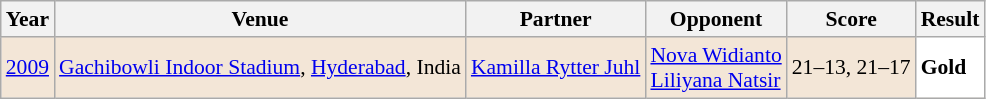<table class="sortable wikitable" style="font-size: 90%;">
<tr>
<th>Year</th>
<th>Venue</th>
<th>Partner</th>
<th>Opponent</th>
<th>Score</th>
<th>Result</th>
</tr>
<tr style="background:#F3E6D7">
<td align="center"><a href='#'>2009</a></td>
<td align="left"><a href='#'>Gachibowli Indoor Stadium</a>, <a href='#'>Hyderabad</a>, India</td>
<td align="left"> <a href='#'>Kamilla Rytter Juhl</a></td>
<td align="left"> <a href='#'>Nova Widianto</a><br> <a href='#'>Liliyana Natsir</a></td>
<td align="left">21–13, 21–17</td>
<td style="text-align:left; background:white"> <strong>Gold</strong></td>
</tr>
</table>
